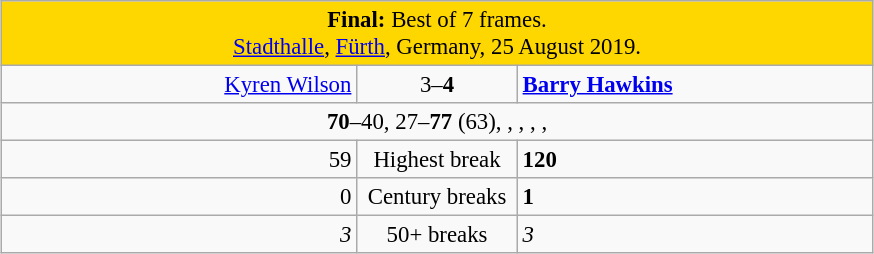<table class="wikitable" style="font-size: 95%; margin: 1em auto 1em auto;">
<tr>
<td colspan="3" align="center" bgcolor="#ffd700"><strong>Final:</strong> Best of 7 frames.<br><a href='#'>Stadthalle</a>, <a href='#'>Fürth</a>, Germany, 25 August 2019.</td>
</tr>
<tr>
<td width="230" align="right"><a href='#'>Kyren Wilson</a><br></td>
<td width="100" align="center">3–<strong>4</strong></td>
<td width="230"><strong><a href='#'>Barry Hawkins</a></strong><br></td>
</tr>
<tr>
<td colspan="3" align="center" style="font-size: 100%"><strong>70</strong>–40, 27–<strong>77</strong> (63), , , , , </td>
</tr>
<tr>
<td align="right">59</td>
<td align="center">Highest break</td>
<td><strong>120</strong></td>
</tr>
<tr>
<td align="right">0</td>
<td align="center">Century breaks</td>
<td><strong>1</strong></td>
</tr>
<tr>
<td align="right"><em>3</em></td>
<td align="center">50+ breaks</td>
<td><em>3</em></td>
</tr>
</table>
